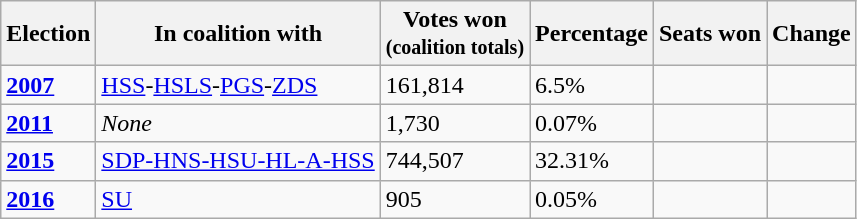<table class="wikitable">
<tr>
<th>Election</th>
<th>In coalition with</th>
<th>Votes won<br><small>(coalition totals)</small></th>
<th>Percentage</th>
<th>Seats won</th>
<th>Change</th>
</tr>
<tr>
<td><strong><a href='#'>2007</a></strong></td>
<td><a href='#'>HSS</a>-<a href='#'>HSLS</a>-<a href='#'>PGS</a>-<a href='#'>ZDS</a></td>
<td>161,814</td>
<td>6.5%</td>
<td></td>
<td></td>
</tr>
<tr>
<td><strong><a href='#'>2011</a></strong></td>
<td><em>None</em></td>
<td>1,730</td>
<td>0.07%</td>
<td></td>
<td></td>
</tr>
<tr>
<td><a href='#'><strong>2015</strong></a></td>
<td><a href='#'>SDP-HNS-HSU-HL-A-HSS</a></td>
<td>744,507</td>
<td>32.31%</td>
<td></td>
<td></td>
</tr>
<tr>
<td><a href='#'><strong>2016</strong></a></td>
<td><a href='#'>SU</a></td>
<td>905</td>
<td>0.05%</td>
<td></td>
<td></td>
</tr>
</table>
